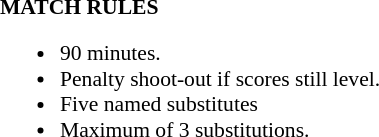<table width=100% style="font-size: 90%">
<tr>
<td width=50% valign=top></td>
<td width=50% valign=top><br><strong>MATCH RULES</strong><ul><li>90 minutes.</li><li>Penalty shoot-out if scores still level.</li><li>Five named substitutes</li><li>Maximum of 3 substitutions.</li></ul></td>
</tr>
</table>
